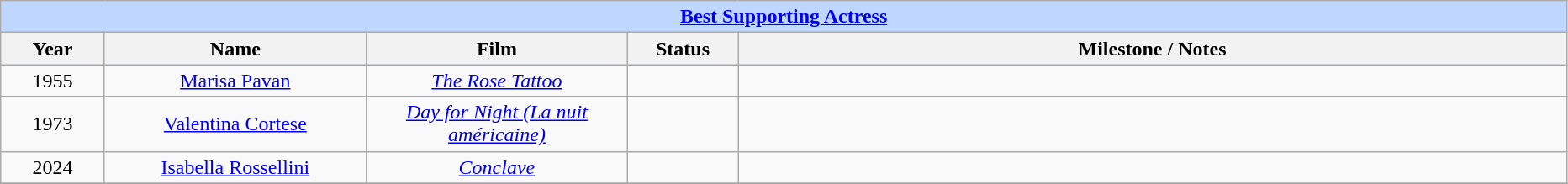<table class="wikitable" style="text-align: center">
<tr style="background:#bfd7ff;">
<td colspan="5" style="text-align:center;"><strong><a href='#'>Best Supporting Actress</a></strong></td>
</tr>
<tr style="background:#ebf5ff;">
<th style="width:075px;">Year</th>
<th style="width:200px;">Name</th>
<th style="width:200px;">Film</th>
<th style="width:080px;">Status</th>
<th style="width:650px;">Milestone / Notes</th>
</tr>
<tr>
<td>1955</td>
<td><a href='#'>Marisa Pavan</a></td>
<td><em><a href='#'>The Rose Tattoo</a></em></td>
<td></td>
<td></td>
</tr>
<tr>
<td>1973</td>
<td><a href='#'>Valentina Cortese</a></td>
<td><em><a href='#'>Day for Night (La nuit américaine)</a></em></td>
<td></td>
<td></td>
</tr>
<tr>
<td>2024</td>
<td><a href='#'>Isabella Rossellini</a></td>
<td><em><a href='#'>Conclave</a></em></td>
<td></td>
<td></td>
</tr>
<tr>
</tr>
</table>
